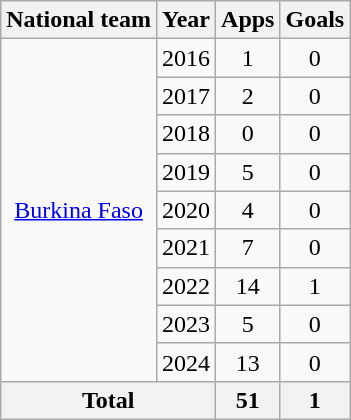<table class="wikitable" style="text-align:center">
<tr>
<th>National team</th>
<th>Year</th>
<th>Apps</th>
<th>Goals</th>
</tr>
<tr>
<td rowspan="9"><a href='#'>Burkina Faso</a></td>
<td>2016</td>
<td>1</td>
<td>0</td>
</tr>
<tr>
<td>2017</td>
<td>2</td>
<td>0</td>
</tr>
<tr>
<td>2018</td>
<td>0</td>
<td>0</td>
</tr>
<tr>
<td>2019</td>
<td>5</td>
<td>0</td>
</tr>
<tr>
<td>2020</td>
<td>4</td>
<td>0</td>
</tr>
<tr>
<td>2021</td>
<td>7</td>
<td>0</td>
</tr>
<tr>
<td>2022</td>
<td>14</td>
<td>1</td>
</tr>
<tr>
<td>2023</td>
<td>5</td>
<td>0</td>
</tr>
<tr>
<td>2024</td>
<td>13</td>
<td>0</td>
</tr>
<tr>
<th colspan="2">Total</th>
<th>51</th>
<th>1</th>
</tr>
</table>
